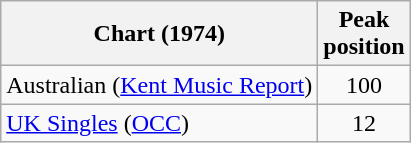<table class="wikitable sortable">
<tr>
<th>Chart (1974)</th>
<th>Peak<br>position</th>
</tr>
<tr>
<td>Australian (<a href='#'>Kent Music Report</a>)</td>
<td align="center">100</td>
</tr>
<tr>
<td><a href='#'>UK Singles</a> (<a href='#'>OCC</a>)</td>
<td align="center">12</td>
</tr>
</table>
